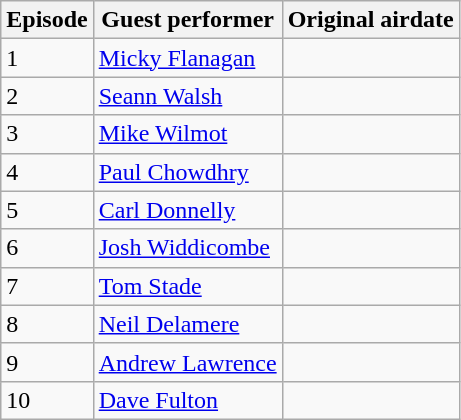<table class="wikitable">
<tr>
<th>Episode</th>
<th>Guest performer</th>
<th>Original airdate</th>
</tr>
<tr>
<td>1</td>
<td><a href='#'>Micky Flanagan</a></td>
<td></td>
</tr>
<tr>
<td>2</td>
<td><a href='#'>Seann Walsh</a></td>
<td></td>
</tr>
<tr>
<td>3</td>
<td><a href='#'>Mike Wilmot</a></td>
<td></td>
</tr>
<tr>
<td>4</td>
<td><a href='#'>Paul Chowdhry</a></td>
<td></td>
</tr>
<tr>
<td>5</td>
<td><a href='#'>Carl Donnelly</a></td>
<td></td>
</tr>
<tr>
<td>6</td>
<td><a href='#'>Josh Widdicombe</a></td>
<td></td>
</tr>
<tr>
<td>7</td>
<td><a href='#'>Tom Stade</a></td>
<td></td>
</tr>
<tr>
<td>8</td>
<td><a href='#'>Neil Delamere</a></td>
<td></td>
</tr>
<tr>
<td>9</td>
<td><a href='#'>Andrew Lawrence</a></td>
<td></td>
</tr>
<tr>
<td>10</td>
<td><a href='#'>Dave Fulton</a></td>
<td></td>
</tr>
</table>
